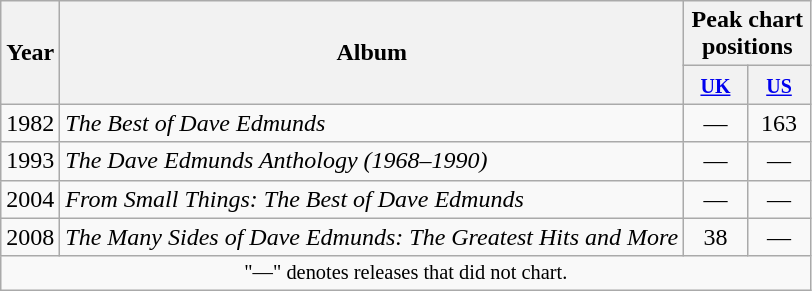<table class="wikitable">
<tr>
<th scope="col" rowspan="2">Year</th>
<th scope="col" rowspan="2">Album</th>
<th scope="col" colspan="2">Peak chart positions</th>
</tr>
<tr>
<th style="width:35px;"><small><a href='#'>UK</a></small><br></th>
<th style="width:35px;"><small><a href='#'>US</a></small><br></th>
</tr>
<tr>
<td>1982</td>
<td><em>The Best of Dave Edmunds</em></td>
<td align=center>—</td>
<td align=center>163</td>
</tr>
<tr>
<td>1993</td>
<td><em>The Dave Edmunds Anthology (1968–1990)</em></td>
<td align=center>—</td>
<td align=center>—</td>
</tr>
<tr>
<td>2004</td>
<td><em>From Small Things: The Best of Dave Edmunds</em></td>
<td align=center>—</td>
<td align=center>—</td>
</tr>
<tr>
<td>2008</td>
<td><em>The Many Sides of Dave Edmunds: The Greatest Hits and More</em></td>
<td align=center>38</td>
<td align=center>—</td>
</tr>
<tr>
<td colspan="7" style="text-align:center; font-size:85%;">"—" denotes releases that did not chart.</td>
</tr>
</table>
